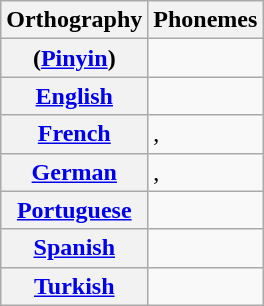<table class="wikitable mw-collapsible">
<tr>
<th>Orthography</th>
<th>Phonemes</th>
</tr>
<tr>
<th> (<a href='#'>Pinyin</a>)</th>
<td></td>
</tr>
<tr>
<th><a href='#'>English</a></th>
<td></td>
</tr>
<tr>
<th><a href='#'>French</a></th>
<td>, </td>
</tr>
<tr>
<th><a href='#'>German</a></th>
<td>, </td>
</tr>
<tr>
<th><a href='#'>Portuguese</a></th>
<td></td>
</tr>
<tr>
<th><a href='#'>Spanish</a></th>
<td></td>
</tr>
<tr>
<th><a href='#'>Turkish</a></th>
<td></td>
</tr>
</table>
